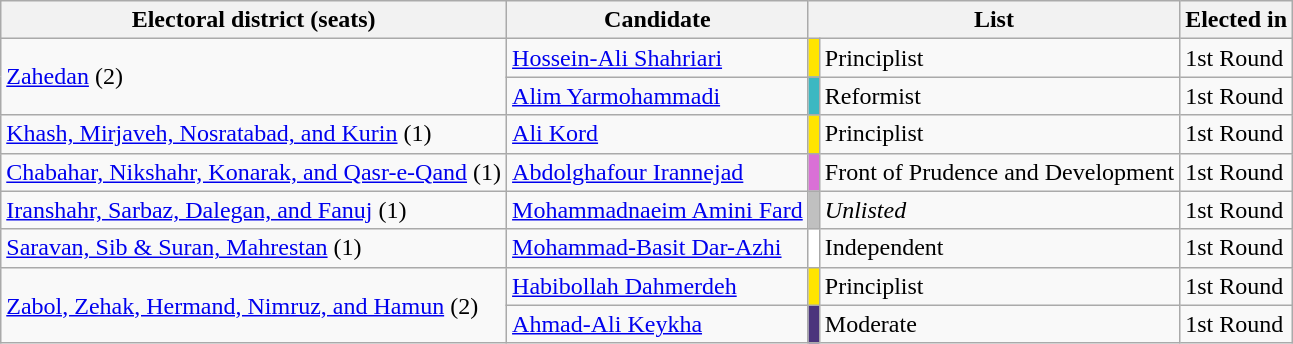<table class="wikitable">
<tr>
<th>Electoral district (seats)</th>
<th>Candidate</th>
<th colspan="2">List</th>
<th>Elected in</th>
</tr>
<tr>
<td rowspan="2"><a href='#'>Zahedan</a> (2)</td>
<td><a href='#'>Hossein-Ali Shahriari</a></td>
<td style="background:#ffe500"></td>
<td>Principlist</td>
<td>1st Round</td>
</tr>
<tr>
<td><a href='#'>Alim Yarmohammadi</a></td>
<td style="background:#3cb8c2;"></td>
<td>Reformist</td>
<td>1st Round</td>
</tr>
<tr>
<td rowspan="1"><a href='#'>Khash, Mirjaveh, Nosratabad, and Kurin</a> (1)</td>
<td><a href='#'>Ali Kord</a></td>
<td style="background:#ffe500"></td>
<td>Principlist</td>
<td>1st Round</td>
</tr>
<tr>
<td rowspan="1"><a href='#'>Chabahar, Nikshahr, Konarak, and Qasr-e-Qand</a> (1)</td>
<td><a href='#'>Abdolghafour Irannejad</a></td>
<td style="background:#DA70D6"></td>
<td>Front of Prudence and Development</td>
<td>1st Round</td>
</tr>
<tr>
<td rowspan="1"><a href='#'>Iranshahr, Sarbaz, Dalegan, and Fanuj</a> (1)</td>
<td><a href='#'>Mohammadnaeim Amini Fard</a></td>
<td style="background:#c0c0c0"></td>
<td><em>Unlisted</em></td>
<td>1st Round</td>
</tr>
<tr>
<td rowspan="1"><a href='#'>Saravan, Sib & Suran, Mahrestan</a> (1)</td>
<td><a href='#'>Mohammad-Basit Dar-Azhi</a></td>
<td style="background:#ffffff"></td>
<td>Independent</td>
<td>1st Round</td>
</tr>
<tr>
<td rowspan="2"><a href='#'>Zabol, Zehak, Hermand, Nimruz, and Hamun</a> (2)</td>
<td><a href='#'>Habibollah Dahmerdeh</a></td>
<td style="background:#ffe500"></td>
<td>Principlist</td>
<td>1st Round</td>
</tr>
<tr>
<td><a href='#'>Ahmad-Ali Keykha</a></td>
<td style="background:#4b347c;"></td>
<td>Moderate</td>
<td>1st Round</td>
</tr>
</table>
